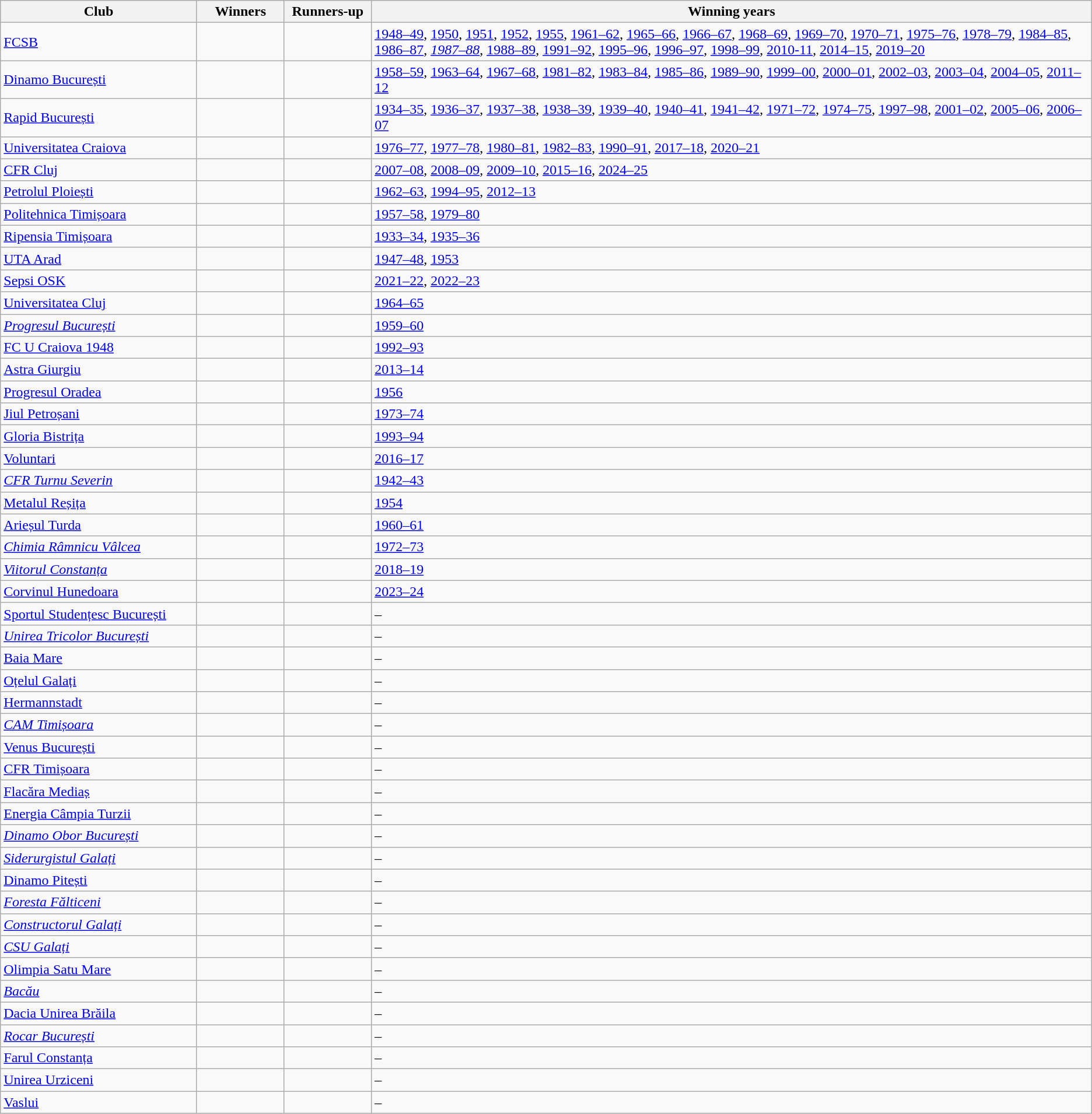<table class="wikitable sortable">
<tr>
<th style="width:18%;">Club</th>
<th style="width:8%;">Winners</th>
<th style="width:8%;">Runners-up</th>
<th style="width:66%;">Winning years</th>
</tr>
<tr>
<td><a href='#'>FCSB</a></td>
<td></td>
<td></td>
<td><a href='#'>1948–49</a>, <a href='#'>1950</a>, <a href='#'>1951</a>, <a href='#'>1952</a>, <a href='#'>1955</a>, <a href='#'>1961–62</a>, <a href='#'>1965–66</a>, <a href='#'>1966–67</a>, <a href='#'>1968–69</a>, <a href='#'>1969–70</a>, <a href='#'>1970–71</a>, <a href='#'>1975–76</a>, <a href='#'>1978–79</a>, <a href='#'>1984–85</a>, <a href='#'>1986–87</a>, <em><a href='#'>1987–88</a></em>, <a href='#'>1988–89</a>, <a href='#'>1991–92</a>, <a href='#'>1995–96</a>, <a href='#'>1996–97</a>, <a href='#'>1998–99</a>, <a href='#'>2010-11</a>, <a href='#'>2014–15</a>, <a href='#'>2019–20</a></td>
</tr>
<tr>
<td><a href='#'>Dinamo București</a></td>
<td></td>
<td></td>
<td><a href='#'>1958–59</a>, <a href='#'>1963–64</a>, <a href='#'>1967–68</a>, <a href='#'>1981–82</a>, <a href='#'>1983–84</a>, <a href='#'>1985–86</a>, <a href='#'>1989–90</a>, <a href='#'>1999–00</a>, <a href='#'>2000–01</a>, <a href='#'>2002–03</a>, <a href='#'>2003–04</a>, <a href='#'>2004–05</a>, <a href='#'>2011–12</a></td>
</tr>
<tr>
<td><a href='#'>Rapid București</a></td>
<td></td>
<td></td>
<td><a href='#'>1934–35</a>, <a href='#'>1936–37</a>, <a href='#'>1937–38</a>, <a href='#'>1938–39</a>, <a href='#'>1939–40</a>, <a href='#'>1940–41</a>, <a href='#'>1941–42</a>, <a href='#'>1971–72</a>, <a href='#'>1974–75</a>, <a href='#'>1997–98</a>, <a href='#'>2001–02</a>, <a href='#'>2005–06</a>, <a href='#'>2006–07</a></td>
</tr>
<tr>
<td><a href='#'>Universitatea Craiova</a></td>
<td></td>
<td></td>
<td><a href='#'>1976–77</a>, <a href='#'>1977–78</a>, <a href='#'>1980–81</a>, <a href='#'>1982–83</a>, <a href='#'>1990–91</a>, <a href='#'>2017–18</a>, <a href='#'>2020–21</a></td>
</tr>
<tr>
<td><a href='#'>CFR Cluj</a></td>
<td></td>
<td></td>
<td><a href='#'>2007–08</a>, <a href='#'>2008–09</a>, <a href='#'>2009–10</a>, <a href='#'>2015–16</a>, <a href='#'>2024–25</a></td>
</tr>
<tr>
<td><a href='#'>Petrolul Ploiești</a></td>
<td></td>
<td></td>
<td><a href='#'>1962–63</a>, <a href='#'>1994–95</a>, <a href='#'>2012–13</a></td>
</tr>
<tr>
<td><a href='#'>Politehnica Timișoara</a></td>
<td></td>
<td></td>
<td><a href='#'>1957–58</a>, <a href='#'>1979–80</a></td>
</tr>
<tr>
<td><a href='#'>Ripensia Timișoara</a></td>
<td></td>
<td></td>
<td><a href='#'>1933–34</a>, <a href='#'>1935–36</a></td>
</tr>
<tr>
<td><a href='#'>UTA Arad</a></td>
<td></td>
<td></td>
<td><a href='#'>1947–48</a>, <a href='#'>1953</a></td>
</tr>
<tr>
<td><a href='#'>Sepsi OSK</a></td>
<td></td>
<td></td>
<td><a href='#'>2021–22</a>, <a href='#'>2022–23</a></td>
</tr>
<tr>
<td><a href='#'>Universitatea Cluj</a></td>
<td></td>
<td></td>
<td><a href='#'>1964–65</a></td>
</tr>
<tr>
<td><em><a href='#'>Progresul București</a></em></td>
<td></td>
<td></td>
<td><a href='#'>1959–60</a></td>
</tr>
<tr>
<td><a href='#'>FC U Craiova 1948</a></td>
<td></td>
<td></td>
<td><a href='#'>1992–93</a></td>
</tr>
<tr>
<td><a href='#'>Astra Giurgiu</a></td>
<td></td>
<td></td>
<td><a href='#'>2013–14</a></td>
</tr>
<tr>
<td><a href='#'>Progresul Oradea</a></td>
<td></td>
<td></td>
<td><a href='#'>1956</a></td>
</tr>
<tr>
<td><a href='#'>Jiul Petroșani</a></td>
<td></td>
<td></td>
<td><a href='#'>1973–74</a></td>
</tr>
<tr>
<td><a href='#'>Gloria Bistrița</a></td>
<td></td>
<td></td>
<td><a href='#'>1993–94</a></td>
</tr>
<tr>
<td><a href='#'>Voluntari</a></td>
<td></td>
<td></td>
<td><a href='#'>2016–17</a></td>
</tr>
<tr>
<td><em><a href='#'>CFR Turnu Severin</a></em></td>
<td></td>
<td></td>
<td><a href='#'>1942–43</a></td>
</tr>
<tr>
<td><a href='#'>Metalul Reșița</a></td>
<td></td>
<td></td>
<td><a href='#'>1954</a></td>
</tr>
<tr>
<td><a href='#'>Arieșul Turda</a></td>
<td></td>
<td></td>
<td><a href='#'>1960–61</a></td>
</tr>
<tr>
<td><em><a href='#'>Chimia Râmnicu Vâlcea</a></em></td>
<td></td>
<td></td>
<td><a href='#'>1972–73</a></td>
</tr>
<tr>
<td><em><a href='#'>Viitorul Constanța</a></em></td>
<td></td>
<td></td>
<td><a href='#'>2018–19</a></td>
</tr>
<tr>
<td><a href='#'>Corvinul Hunedoara</a></td>
<td></td>
<td></td>
<td><a href='#'>2023–24</a></td>
</tr>
<tr>
<td><a href='#'>Sportul Studențesc București</a></td>
<td></td>
<td></td>
<td>–</td>
</tr>
<tr>
<td><em><a href='#'>Unirea Tricolor București</a></em></td>
<td></td>
<td></td>
<td>–</td>
</tr>
<tr>
<td><a href='#'>Baia Mare</a></td>
<td></td>
<td></td>
<td>–</td>
</tr>
<tr>
<td><a href='#'>Oțelul Galați</a></td>
<td></td>
<td></td>
<td>–</td>
</tr>
<tr>
<td><a href='#'>Hermannstadt</a></td>
<td></td>
<td></td>
<td>–</td>
</tr>
<tr>
<td><em><a href='#'>CAM Timișoara</a></em></td>
<td></td>
<td></td>
<td>–</td>
</tr>
<tr>
<td><a href='#'>Venus București</a></td>
<td></td>
<td></td>
<td>–</td>
</tr>
<tr>
<td><a href='#'>CFR Timișoara</a></td>
<td></td>
<td></td>
<td>–</td>
</tr>
<tr>
<td><a href='#'>Flacăra Mediaș</a></td>
<td></td>
<td></td>
<td>–</td>
</tr>
<tr>
<td><a href='#'>Energia Câmpia Turzii</a></td>
<td></td>
<td></td>
<td>–</td>
</tr>
<tr>
<td><em><a href='#'>Dinamo Obor București</a></em></td>
<td></td>
<td></td>
<td>–</td>
</tr>
<tr>
<td><em><a href='#'>Siderurgistul Galați</a></em></td>
<td></td>
<td></td>
<td>–</td>
</tr>
<tr>
<td><a href='#'>Dinamo Pitești</a></td>
<td></td>
<td></td>
<td>–</td>
</tr>
<tr>
<td><em><a href='#'>Foresta Fălticeni</a></em></td>
<td></td>
<td></td>
<td>–</td>
</tr>
<tr>
<td><em><a href='#'>Constructorul Galați</a></em></td>
<td></td>
<td></td>
<td>–</td>
</tr>
<tr>
<td><em><a href='#'>CSU Galați</a></em></td>
<td></td>
<td></td>
<td>–</td>
</tr>
<tr>
<td><a href='#'>Olimpia Satu Mare</a></td>
<td></td>
<td></td>
<td>–</td>
</tr>
<tr>
<td><em><a href='#'>Bacău</a></em></td>
<td></td>
<td></td>
<td>–</td>
</tr>
<tr>
<td><a href='#'>Dacia Unirea Brăila</a></td>
<td></td>
<td></td>
<td>–</td>
</tr>
<tr>
<td><em><a href='#'>Rocar București</a></em></td>
<td></td>
<td></td>
<td>–</td>
</tr>
<tr>
<td><a href='#'>Farul Constanța</a></td>
<td></td>
<td></td>
<td>–</td>
</tr>
<tr>
<td><a href='#'>Unirea Urziceni</a></td>
<td></td>
<td></td>
<td>–</td>
</tr>
<tr>
<td><a href='#'>Vaslui</a></td>
<td></td>
<td></td>
<td>–</td>
</tr>
</table>
